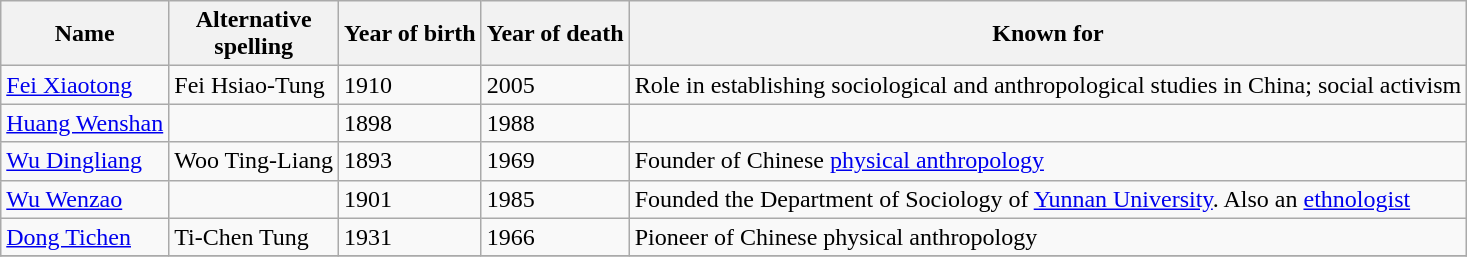<table class="wikitable sortable">
<tr>
<th>Name</th>
<th>Alternative <br>spelling</th>
<th>Year of birth</th>
<th>Year of death</th>
<th>Known for</th>
</tr>
<tr>
<td><a href='#'>Fei Xiaotong</a></td>
<td>Fei Hsiao-Tung</td>
<td>1910</td>
<td>2005</td>
<td>Role in establishing sociological and anthropological studies in China; social activism</td>
</tr>
<tr>
<td><a href='#'>Huang Wenshan</a></td>
<td></td>
<td>1898</td>
<td>1988</td>
<td></td>
</tr>
<tr>
<td><a href='#'>Wu Dingliang</a></td>
<td>Woo Ting-Liang</td>
<td>1893</td>
<td>1969</td>
<td>Founder of Chinese <a href='#'>physical anthropology</a></td>
</tr>
<tr>
<td><a href='#'>Wu Wenzao</a></td>
<td></td>
<td>1901</td>
<td>1985</td>
<td>Founded the Department of Sociology of <a href='#'>Yunnan University</a>. Also an <a href='#'>ethnologist</a></td>
</tr>
<tr>
<td><a href='#'>Dong Tichen</a></td>
<td>Ti-Chen Tung</td>
<td>1931</td>
<td>1966</td>
<td>Pioneer of Chinese physical anthropology</td>
</tr>
<tr>
</tr>
</table>
